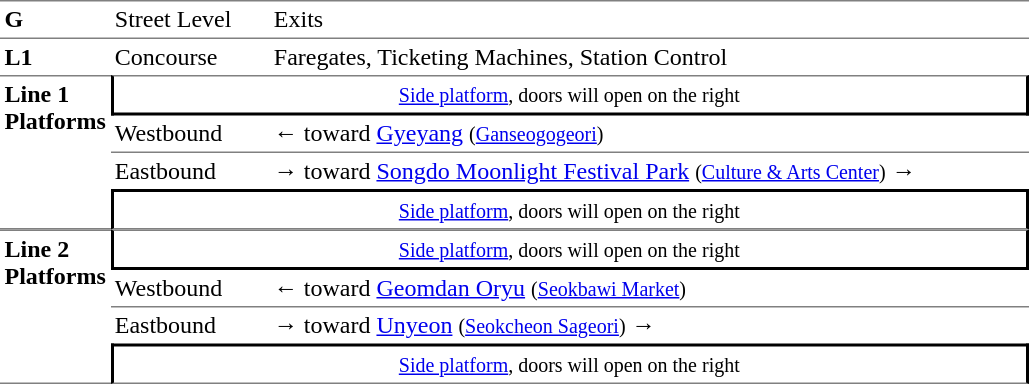<table table border=0 cellspacing=0 cellpadding=3>
<tr>
<td style="border-top:solid 1px gray;border-bottom:solid 1px gray;" width=50 valign=top><strong>G</strong></td>
<td style="border-top:solid 1px gray;border-bottom:solid 1px gray;" width=100 valign=top>Street Level</td>
<td style="border-top:solid 1px gray;border-bottom:solid 1px gray;" width=400 valign=top>Exits</td>
</tr>
<tr>
<td style="border-bottom:solid 0 gray;" width=50 valign=top><strong>L1</strong></td>
<td style="border-bottom:solid 0 gray;" width=100 valign=top>Concourse</td>
<td style="border-bottom:solid 0 gray;" width=500 valign=top>Faregates, Ticketing Machines, Station Control</td>
</tr>
<tr>
<td style="border-top:solid 1px gray;border-bottom:solid 1px gray;" rowspan=4 valign=top><strong>Line 1<br>Platforms</strong></td>
<td style="border-top:solid 1px gray;border-right:solid 2px black;border-left:solid 2px black;border-bottom:solid 2px black;text-align:center;" colspan=2><small><a href='#'>Side platform</a>, doors will open on the right</small></td>
</tr>
<tr>
<td style="border-bottom:solid 1px gray;">Westbound</td>
<td style="border-bottom:solid 1px gray;">←  toward <a href='#'>Gyeyang</a> <small>(<a href='#'>Ganseogogeori</a>)</small></td>
</tr>
<tr>
<td>Eastbound</td>
<td><span>→</span>  toward <a href='#'>Songdo Moonlight Festival Park</a> <small>(<a href='#'>Culture & Arts Center</a>)</small> →</td>
</tr>
<tr>
<td style="border-top:solid 2px black;border-right:solid 2px black;border-left:solid 2px black;border-bottom:solid 1px gray;text-align:center;" colspan=2><small><a href='#'>Side platform</a>, doors will open on the right</small></td>
</tr>
<tr>
<td style="border-top:solid 1px gray;border-bottom:solid 1px gray;" rowspan=4 valign=top><strong>Line 2<br>Platforms</strong></td>
<td style="border-top:solid 1px gray;border-right:solid 2px black;border-left:solid 2px black;border-bottom:solid 2px black;text-align:center;" colspan=2><small><a href='#'>Side platform</a>, doors will open on the right</small></td>
</tr>
<tr>
<td style="border-bottom:solid 1px gray;">Westbound</td>
<td style="border-bottom:solid 1px gray;">←  toward <a href='#'>Geomdan Oryu</a> <small>(<a href='#'>Seokbawi Market</a>)</small></td>
</tr>
<tr>
<td>Eastbound</td>
<td><span>→</span>  toward <a href='#'>Unyeon</a> <small>(<a href='#'>Seokcheon Sageori</a>)</small> →</td>
</tr>
<tr>
<td style="border-top:solid 2px black;border-right:solid 2px black;border-left:solid 2px black;border-bottom:solid 1px gray;text-align:center;" colspan=2><small><a href='#'>Side platform</a>, doors will open on the right</small></td>
</tr>
</table>
